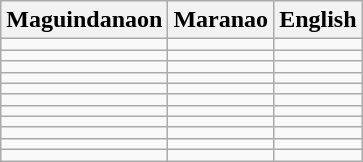<table class="wikitable">
<tr>
<th>Maguindanaon</th>
<th>Maranao</th>
<th>English</th>
</tr>
<tr>
<td> </td>
<td> </td>
<td> </td>
</tr>
<tr>
<td> </td>
<td> </td>
<td> </td>
</tr>
<tr>
<td> </td>
<td> </td>
<td> </td>
</tr>
<tr>
<td> </td>
<td> </td>
<td> </td>
</tr>
<tr>
<td> </td>
<td> </td>
<td> </td>
</tr>
<tr>
<td> </td>
<td> </td>
<td> </td>
</tr>
<tr>
<td> </td>
<td> </td>
<td> </td>
</tr>
<tr>
<td> </td>
<td> </td>
<td> </td>
</tr>
<tr>
<td> </td>
<td> </td>
<td> </td>
</tr>
<tr>
<td> </td>
<td> </td>
<td> </td>
</tr>
<tr>
<td> </td>
<td> </td>
<td> </td>
</tr>
</table>
